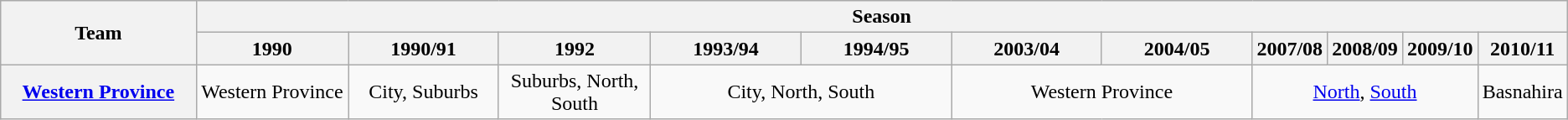<table class="wikitable" style="text-align:center">
<tr>
<th rowspan="2" width="16%">Team</th>
<th colspan="11" align="center">Season</th>
</tr>
<tr>
<th align="center" width="12%">1990</th>
<th align="center" width="12%">1990/91</th>
<th align="center" width="12%">1992</th>
<th align="center" width="12%">1993/94</th>
<th align="center" width="12%">1994/95</th>
<th align="center" width="12%">2003/04</th>
<th align="center" width="12%">2004/05</th>
<th align="center" width="12%">2007/08</th>
<th align="center" width="12%">2008/09</th>
<th align="center" width="12%">2009/10</th>
<th align="center" width="12%">2010/11</th>
</tr>
<tr>
<th><a href='#'>Western Province</a></th>
<td>Western Province</td>
<td>City, Suburbs</td>
<td>Suburbs, North, South</td>
<td colspan="2">City, North, South</td>
<td colspan="2">Western Province</td>
<td colspan="3"><a href='#'>North</a>, <a href='#'>South</a></td>
<td colspan="1">Basnahira<br><includeonly></td>
</tr>
</table>
